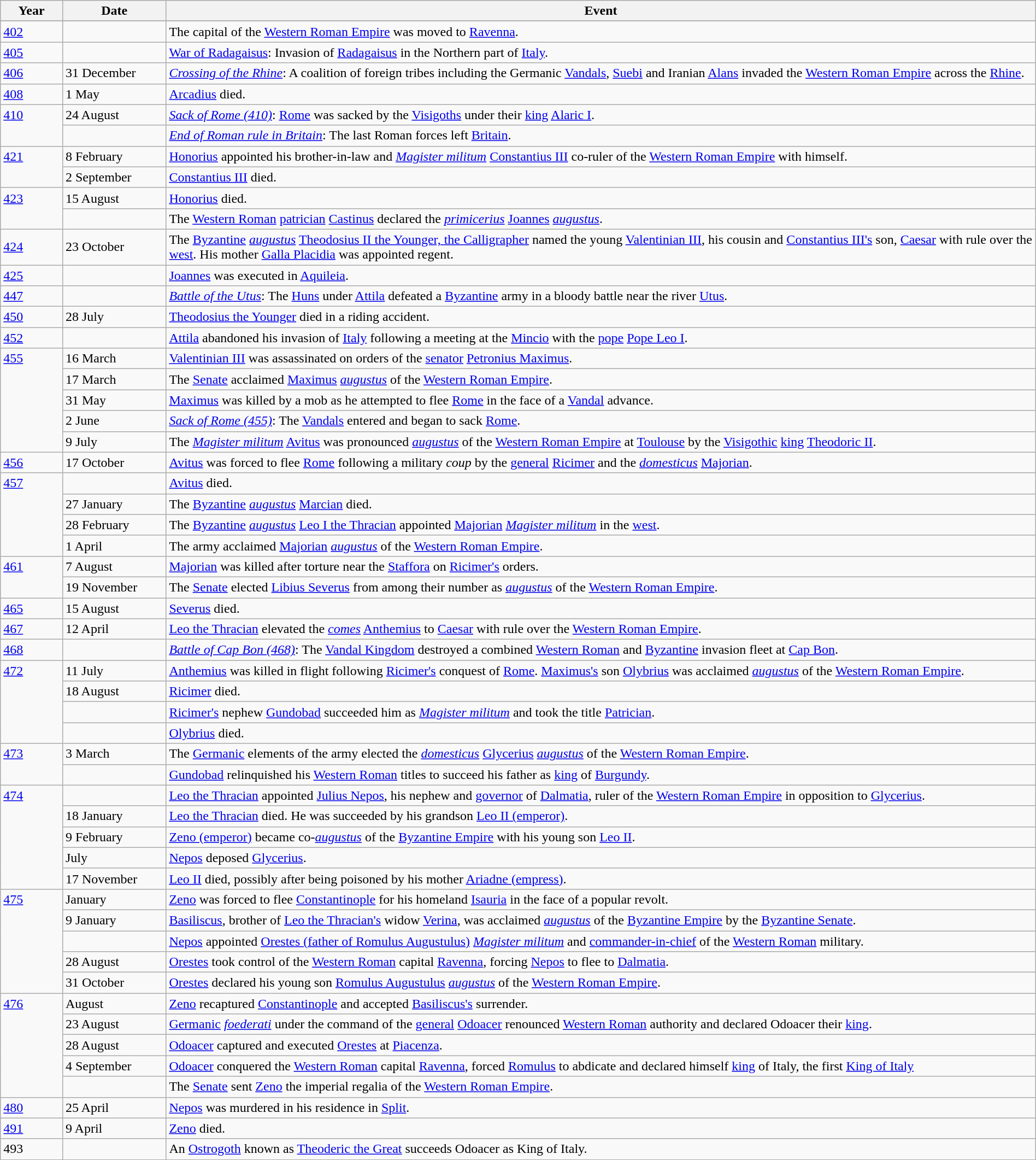<table class="wikitable" width="100%">
<tr>
<th style="width:6%">Year</th>
<th style="width:10%">Date</th>
<th>Event</th>
</tr>
<tr>
</tr>
<tr>
<td><a href='#'>402</a></td>
<td></td>
<td>The capital of the <a href='#'>Western Roman Empire</a> was moved to <a href='#'>Ravenna</a>.</td>
</tr>
<tr>
<td><a href='#'>405</a></td>
<td></td>
<td><a href='#'>War of Radagaisus</a>: Invasion of <a href='#'>Radagaisus</a> in the Northern part of <a href='#'>Italy</a>.</td>
</tr>
<tr>
<td><a href='#'>406</a></td>
<td>31 December</td>
<td><em><a href='#'>Crossing of the Rhine</a></em>: A coalition of foreign tribes including the Germanic <a href='#'>Vandals</a>, <a href='#'>Suebi</a> and Iranian <a href='#'>Alans</a> invaded the <a href='#'>Western Roman Empire</a> across the <a href='#'>Rhine</a>.</td>
</tr>
<tr>
<td><a href='#'>408</a></td>
<td>1 May</td>
<td><a href='#'>Arcadius</a> died.</td>
</tr>
<tr>
<td rowspan="2" valign="top"><a href='#'>410</a></td>
<td>24 August</td>
<td><em><a href='#'>Sack of Rome (410)</a></em>: <a href='#'>Rome</a> was sacked by the <a href='#'>Visigoths</a> under their <a href='#'>king</a> <a href='#'>Alaric I</a>.</td>
</tr>
<tr>
<td></td>
<td><em><a href='#'>End of Roman rule in Britain</a></em>: The last Roman forces left <a href='#'>Britain</a>.</td>
</tr>
<tr>
<td rowspan="2" valign="top"><a href='#'>421</a></td>
<td>8 February</td>
<td><a href='#'>Honorius</a> appointed his brother-in-law and <em><a href='#'>Magister militum</a></em> <a href='#'>Constantius III</a> co-ruler of the <a href='#'>Western Roman Empire</a> with himself.</td>
</tr>
<tr>
<td>2 September</td>
<td><a href='#'>Constantius III</a> died.</td>
</tr>
<tr>
<td rowspan="2" valign="top"><a href='#'>423</a></td>
<td>15 August</td>
<td><a href='#'>Honorius</a> died.</td>
</tr>
<tr>
<td></td>
<td>The <a href='#'>Western Roman</a> <a href='#'>patrician</a> <a href='#'>Castinus</a> declared the <em><a href='#'>primicerius</a></em> <a href='#'>Joannes</a> <em><a href='#'>augustus</a></em>.</td>
</tr>
<tr>
<td><a href='#'>424</a></td>
<td>23 October</td>
<td>The <a href='#'>Byzantine</a> <em><a href='#'>augustus</a></em> <a href='#'>Theodosius II the Younger, the Calligrapher</a> named the young <a href='#'>Valentinian III</a>, his cousin and <a href='#'>Constantius III's</a> son, <a href='#'>Caesar</a> with rule over the <a href='#'>west</a>.  His mother <a href='#'>Galla Placidia</a> was appointed regent.</td>
</tr>
<tr>
<td><a href='#'>425</a></td>
<td></td>
<td><a href='#'>Joannes</a> was executed in <a href='#'>Aquileia</a>.</td>
</tr>
<tr>
<td><a href='#'>447</a></td>
<td></td>
<td><em><a href='#'>Battle of the Utus</a></em>: The <a href='#'>Huns</a> under <a href='#'>Attila</a> defeated a <a href='#'>Byzantine</a> army in a bloody battle near the river <a href='#'>Utus</a>.</td>
</tr>
<tr>
<td><a href='#'>450</a></td>
<td>28 July</td>
<td><a href='#'>Theodosius the Younger</a> died in a riding accident.</td>
</tr>
<tr>
<td><a href='#'>452</a></td>
<td></td>
<td><a href='#'>Attila</a> abandoned his invasion of <a href='#'>Italy</a> following a meeting at the <a href='#'>Mincio</a> with the <a href='#'>pope</a> <a href='#'>Pope Leo I</a>.</td>
</tr>
<tr>
<td rowspan="5" valign="top"><a href='#'>455</a></td>
<td>16 March</td>
<td><a href='#'>Valentinian III</a> was assassinated on orders of the <a href='#'>senator</a> <a href='#'>Petronius Maximus</a>.</td>
</tr>
<tr>
<td>17 March</td>
<td>The <a href='#'>Senate</a> acclaimed <a href='#'>Maximus</a> <em><a href='#'>augustus</a></em> of the <a href='#'>Western Roman Empire</a>.</td>
</tr>
<tr>
<td>31 May</td>
<td><a href='#'>Maximus</a> was killed by a mob as he attempted to flee <a href='#'>Rome</a> in the face of a <a href='#'>Vandal</a> advance.</td>
</tr>
<tr>
<td>2 June</td>
<td><em><a href='#'>Sack of Rome (455)</a></em>: The <a href='#'>Vandals</a> entered and began to sack <a href='#'>Rome</a>.</td>
</tr>
<tr>
<td>9 July</td>
<td>The <em><a href='#'>Magister militum</a></em> <a href='#'>Avitus</a> was pronounced <em><a href='#'>augustus</a></em> of the <a href='#'>Western Roman Empire</a> at <a href='#'>Toulouse</a> by the <a href='#'>Visigothic</a> <a href='#'>king</a> <a href='#'>Theodoric II</a>.</td>
</tr>
<tr>
<td><a href='#'>456</a></td>
<td>17 October</td>
<td><a href='#'>Avitus</a> was forced to flee <a href='#'>Rome</a> following a military <em>coup</em> by the <a href='#'>general</a> <a href='#'>Ricimer</a> and the <em><a href='#'>domesticus</a></em> <a href='#'>Majorian</a>.</td>
</tr>
<tr>
<td rowspan="4" valign="top"><a href='#'>457</a></td>
<td></td>
<td><a href='#'>Avitus</a> died.</td>
</tr>
<tr>
<td>27 January</td>
<td>The <a href='#'>Byzantine</a> <em><a href='#'>augustus</a></em> <a href='#'>Marcian</a> died.</td>
</tr>
<tr>
<td>28 February</td>
<td>The <a href='#'>Byzantine</a> <em><a href='#'>augustus</a></em> <a href='#'>Leo I the Thracian</a> appointed <a href='#'>Majorian</a> <em><a href='#'>Magister militum</a></em> in the <a href='#'>west</a>.</td>
</tr>
<tr>
<td>1 April</td>
<td>The army acclaimed <a href='#'>Majorian</a> <em><a href='#'>augustus</a></em> of the <a href='#'>Western Roman Empire</a>.</td>
</tr>
<tr>
<td rowspan="2" valign="top"><a href='#'>461</a></td>
<td>7 August</td>
<td><a href='#'>Majorian</a> was killed after torture near the <a href='#'>Staffora</a> on <a href='#'>Ricimer's</a> orders.</td>
</tr>
<tr>
<td>19 November</td>
<td>The <a href='#'>Senate</a> elected <a href='#'>Libius Severus</a> from among their number as <em><a href='#'>augustus</a></em> of the <a href='#'>Western Roman Empire</a>.</td>
</tr>
<tr>
<td><a href='#'>465</a></td>
<td>15 August</td>
<td><a href='#'>Severus</a> died.</td>
</tr>
<tr>
<td><a href='#'>467</a></td>
<td>12 April</td>
<td><a href='#'>Leo the Thracian</a> elevated the <em><a href='#'>comes</a></em> <a href='#'>Anthemius</a> to <a href='#'>Caesar</a> with rule over the <a href='#'>Western Roman Empire</a>.</td>
</tr>
<tr>
<td><a href='#'>468</a></td>
<td></td>
<td><em><a href='#'>Battle of Cap Bon (468)</a></em>: The <a href='#'>Vandal Kingdom</a> destroyed a combined <a href='#'>Western Roman</a> and <a href='#'>Byzantine</a> invasion fleet at <a href='#'>Cap Bon</a>.</td>
</tr>
<tr>
<td rowspan="4" valign="top"><a href='#'>472</a></td>
<td>11 July</td>
<td><a href='#'>Anthemius</a> was killed in flight following <a href='#'>Ricimer's</a> conquest of <a href='#'>Rome</a>. <a href='#'>Maximus's</a> son <a href='#'>Olybrius</a> was acclaimed <em><a href='#'>augustus</a></em> of the <a href='#'>Western Roman Empire</a>.</td>
</tr>
<tr>
<td>18 August</td>
<td><a href='#'>Ricimer</a> died.</td>
</tr>
<tr>
<td></td>
<td><a href='#'>Ricimer's</a> nephew <a href='#'>Gundobad</a> succeeded him as <em><a href='#'>Magister militum</a></em> and took the title <a href='#'>Patrician</a>.</td>
</tr>
<tr>
<td></td>
<td><a href='#'>Olybrius</a> died.</td>
</tr>
<tr>
<td rowspan="2" valign="top"><a href='#'>473</a></td>
<td>3 March</td>
<td>The <a href='#'>Germanic</a> elements of the army elected the <em><a href='#'>domesticus</a></em> <a href='#'>Glycerius</a> <em><a href='#'>augustus</a></em> of the <a href='#'>Western Roman Empire</a>.</td>
</tr>
<tr>
<td></td>
<td><a href='#'>Gundobad</a> relinquished his <a href='#'>Western Roman</a> titles to succeed his father as <a href='#'>king</a> of <a href='#'>Burgundy</a>.</td>
</tr>
<tr>
<td rowspan="5" valign="top"><a href='#'>474</a></td>
<td></td>
<td><a href='#'>Leo the Thracian</a> appointed <a href='#'>Julius Nepos</a>, his nephew and <a href='#'>governor</a> of <a href='#'>Dalmatia</a>, ruler of the <a href='#'>Western Roman Empire</a> in opposition to <a href='#'>Glycerius</a>.</td>
</tr>
<tr>
<td>18 January</td>
<td><a href='#'>Leo the Thracian</a> died.  He was succeeded by his grandson <a href='#'>Leo II (emperor)</a>.</td>
</tr>
<tr>
<td>9 February</td>
<td><a href='#'>Zeno (emperor)</a> became co-<em><a href='#'>augustus</a></em> of the <a href='#'>Byzantine Empire</a> with his young son <a href='#'>Leo II</a>.</td>
</tr>
<tr>
<td>July</td>
<td><a href='#'>Nepos</a> deposed <a href='#'>Glycerius</a>.</td>
</tr>
<tr>
<td>17 November</td>
<td><a href='#'>Leo II</a> died, possibly after being poisoned by his mother <a href='#'>Ariadne (empress)</a>.</td>
</tr>
<tr>
<td rowspan="5" valign="top"><a href='#'>475</a></td>
<td>January</td>
<td><a href='#'>Zeno</a> was forced to flee <a href='#'>Constantinople</a> for his homeland <a href='#'>Isauria</a> in the face of a popular revolt.</td>
</tr>
<tr>
<td>9 January</td>
<td><a href='#'>Basiliscus</a>, brother of <a href='#'>Leo the Thracian's</a> widow <a href='#'>Verina</a>, was acclaimed <em><a href='#'>augustus</a></em> of the <a href='#'>Byzantine Empire</a> by the <a href='#'>Byzantine Senate</a>.</td>
</tr>
<tr>
<td></td>
<td><a href='#'>Nepos</a> appointed <a href='#'>Orestes (father of Romulus Augustulus)</a> <em><a href='#'>Magister militum</a></em> and <a href='#'>commander-in-chief</a> of the <a href='#'>Western Roman</a> military.</td>
</tr>
<tr>
<td>28 August</td>
<td><a href='#'>Orestes</a> took control of the <a href='#'>Western Roman</a> capital <a href='#'>Ravenna</a>, forcing <a href='#'>Nepos</a> to flee to <a href='#'>Dalmatia</a>.</td>
</tr>
<tr>
<td>31 October</td>
<td><a href='#'>Orestes</a> declared his young son <a href='#'>Romulus Augustulus</a> <em><a href='#'>augustus</a></em> of the <a href='#'>Western Roman Empire</a>.</td>
</tr>
<tr>
<td rowspan="5" valign="top"><a href='#'>476</a></td>
<td>August</td>
<td><a href='#'>Zeno</a> recaptured <a href='#'>Constantinople</a> and accepted <a href='#'>Basiliscus's</a> surrender.</td>
</tr>
<tr>
<td>23 August</td>
<td><a href='#'>Germanic</a> <em><a href='#'>foederati</a></em> under the command of the <a href='#'>general</a> <a href='#'>Odoacer</a> renounced <a href='#'>Western Roman</a> authority and declared Odoacer their <a href='#'>king</a>.</td>
</tr>
<tr>
<td>28 August</td>
<td><a href='#'>Odoacer</a> captured and executed <a href='#'>Orestes</a> at <a href='#'>Piacenza</a>.</td>
</tr>
<tr>
<td>4 September</td>
<td><a href='#'>Odoacer</a> conquered the <a href='#'>Western Roman</a> capital <a href='#'>Ravenna</a>, forced <a href='#'>Romulus</a> to abdicate and declared himself <a href='#'>king</a> of Italy, the first <a href='#'>King of Italy</a></td>
</tr>
<tr>
<td></td>
<td>The <a href='#'>Senate</a> sent <a href='#'>Zeno</a> the imperial regalia of the <a href='#'>Western Roman Empire</a>.</td>
</tr>
<tr>
<td><a href='#'>480</a></td>
<td>25 April</td>
<td><a href='#'>Nepos</a> was murdered in his residence in <a href='#'>Split</a>.</td>
</tr>
<tr>
<td><a href='#'>491</a></td>
<td>9 April</td>
<td><a href='#'>Zeno</a> died.</td>
</tr>
<tr>
<td>493</td>
<td></td>
<td>An <a href='#'>Ostrogoth</a> known as <a href='#'>Theoderic the Great</a> succeeds Odoacer as King of Italy.</td>
</tr>
<tr>
</tr>
</table>
